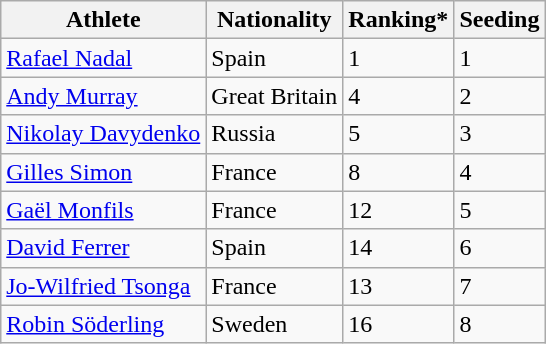<table class="wikitable" border="1">
<tr>
<th>Athlete</th>
<th>Nationality</th>
<th>Ranking*</th>
<th>Seeding</th>
</tr>
<tr>
<td><a href='#'>Rafael Nadal</a></td>
<td> Spain</td>
<td>1</td>
<td>1</td>
</tr>
<tr>
<td><a href='#'>Andy Murray</a></td>
<td> Great Britain</td>
<td>4</td>
<td>2</td>
</tr>
<tr>
<td><a href='#'>Nikolay Davydenko</a></td>
<td> Russia</td>
<td>5</td>
<td>3</td>
</tr>
<tr>
<td><a href='#'>Gilles Simon</a></td>
<td> France</td>
<td>8</td>
<td>4</td>
</tr>
<tr>
<td><a href='#'>Gaël Monfils</a></td>
<td> France</td>
<td>12</td>
<td>5</td>
</tr>
<tr>
<td><a href='#'>David Ferrer</a></td>
<td> Spain</td>
<td>14</td>
<td>6</td>
</tr>
<tr>
<td><a href='#'>Jo-Wilfried Tsonga</a></td>
<td> France</td>
<td>13</td>
<td>7</td>
</tr>
<tr>
<td><a href='#'>Robin Söderling</a></td>
<td> Sweden</td>
<td>16</td>
<td>8</td>
</tr>
</table>
